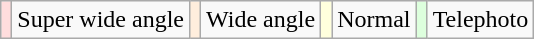<table class="wikitable">
<tr>
<td style="background:#fdd"></td>
<td>Super wide angle</td>
<td style="background:#fed"></td>
<td>Wide angle</td>
<td style="background:#ffd"></td>
<td>Normal</td>
<td style="background:#dfd"></td>
<td>Telephoto</td>
</tr>
</table>
